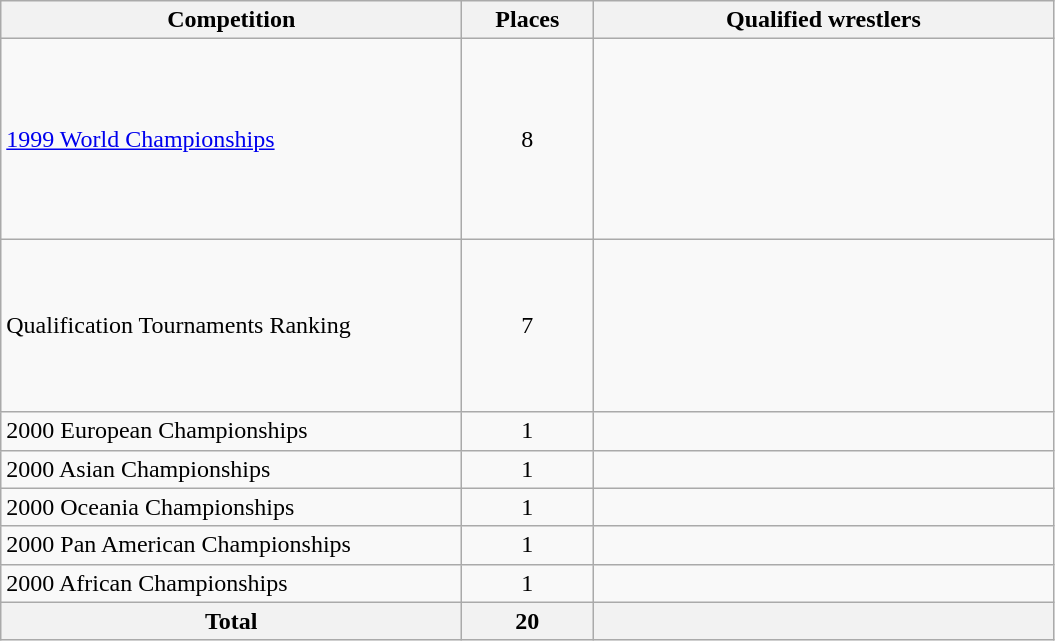<table class = "wikitable">
<tr>
<th width=300>Competition</th>
<th width=80>Places</th>
<th width=300>Qualified wrestlers</th>
</tr>
<tr>
<td><a href='#'>1999 World Championships</a></td>
<td align="center">8</td>
<td><br><br><br><br><br><br><br></td>
</tr>
<tr>
<td>Qualification Tournaments Ranking</td>
<td align="center">7</td>
<td><br><br><br><br><br><br></td>
</tr>
<tr>
<td>2000 European Championships</td>
<td align="center">1</td>
<td></td>
</tr>
<tr>
<td>2000 Asian Championships</td>
<td align="center">1</td>
<td></td>
</tr>
<tr>
<td>2000 Oceania Championships</td>
<td align="center">1</td>
<td></td>
</tr>
<tr>
<td>2000 Pan American Championships</td>
<td align="center">1</td>
<td></td>
</tr>
<tr>
<td>2000 African Championships</td>
<td align="center">1</td>
<td><s></s></td>
</tr>
<tr>
<th>Total</th>
<th>20</th>
<th></th>
</tr>
</table>
